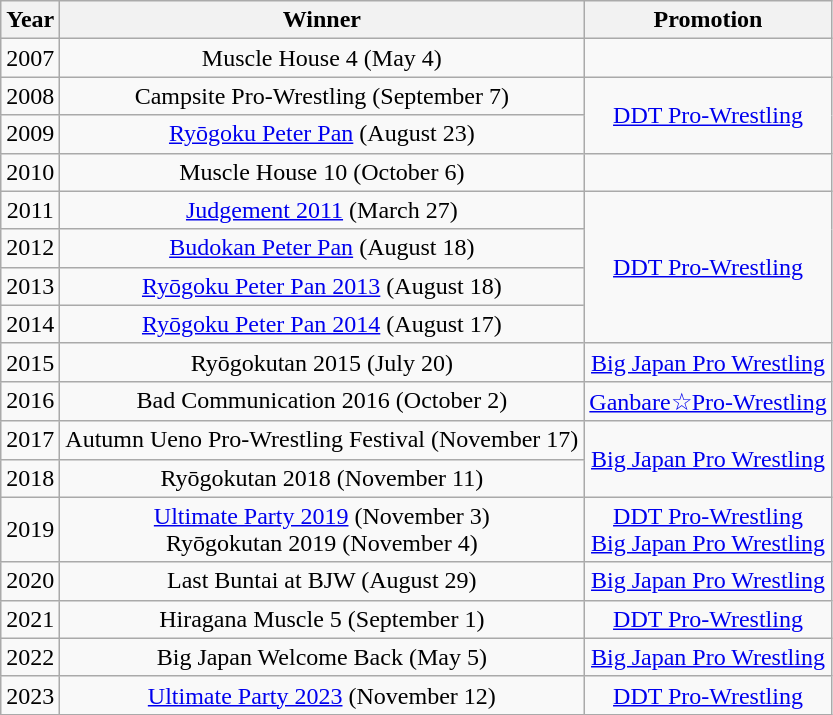<table class="wikitable sortable" style="text-align: center">
<tr>
<th>Year</th>
<th>Winner</th>
<th>Promotion</th>
</tr>
<tr>
<td>2007</td>
<td>Muscle House 4 (May 4)</td>
<td></td>
</tr>
<tr>
<td>2008</td>
<td>Campsite Pro-Wrestling (September 7)</td>
<td rowspan=2><a href='#'>DDT Pro-Wrestling</a></td>
</tr>
<tr>
<td>2009</td>
<td><a href='#'>Ryōgoku Peter Pan</a> (August 23)</td>
</tr>
<tr>
<td>2010</td>
<td>Muscle House 10 (October 6)</td>
<td></td>
</tr>
<tr>
<td>2011</td>
<td><a href='#'>Judgement 2011</a> (March 27)</td>
<td rowspan=4><a href='#'>DDT Pro-Wrestling</a></td>
</tr>
<tr>
<td>2012</td>
<td><a href='#'>Budokan Peter Pan</a> (August 18)</td>
</tr>
<tr>
<td>2013</td>
<td><a href='#'>Ryōgoku Peter Pan 2013</a> (August 18)</td>
</tr>
<tr>
<td>2014</td>
<td><a href='#'>Ryōgoku Peter Pan 2014</a> (August 17)</td>
</tr>
<tr>
<td>2015</td>
<td>Ryōgokutan 2015 (July 20)</td>
<td><a href='#'>Big Japan Pro Wrestling</a></td>
</tr>
<tr>
<td>2016</td>
<td>Bad Communication 2016 (October 2)</td>
<td><a href='#'>Ganbare☆Pro-Wrestling</a></td>
</tr>
<tr>
<td>2017</td>
<td>Autumn Ueno Pro-Wrestling Festival (November 17)</td>
<td rowspan=2><a href='#'>Big Japan Pro Wrestling</a></td>
</tr>
<tr>
<td>2018</td>
<td>Ryōgokutan 2018 (November 11)</td>
</tr>
<tr>
<td>2019</td>
<td><a href='#'>Ultimate Party 2019</a> (November 3)<br>Ryōgokutan 2019 (November 4)</td>
<td><a href='#'>DDT Pro-Wrestling</a><br><a href='#'>Big Japan Pro Wrestling</a></td>
</tr>
<tr>
<td>2020</td>
<td>Last Buntai at BJW (August 29)</td>
<td><a href='#'>Big Japan Pro Wrestling</a></td>
</tr>
<tr>
<td>2021</td>
<td>Hiragana Muscle 5 (September 1)</td>
<td><a href='#'>DDT Pro-Wrestling</a></td>
</tr>
<tr>
<td>2022</td>
<td>Big Japan Welcome Back (May 5)</td>
<td><a href='#'>Big Japan Pro Wrestling</a></td>
</tr>
<tr>
<td>2023</td>
<td><a href='#'>Ultimate Party 2023</a> (November 12)</td>
<td><a href='#'>DDT Pro-Wrestling</a></td>
</tr>
</table>
